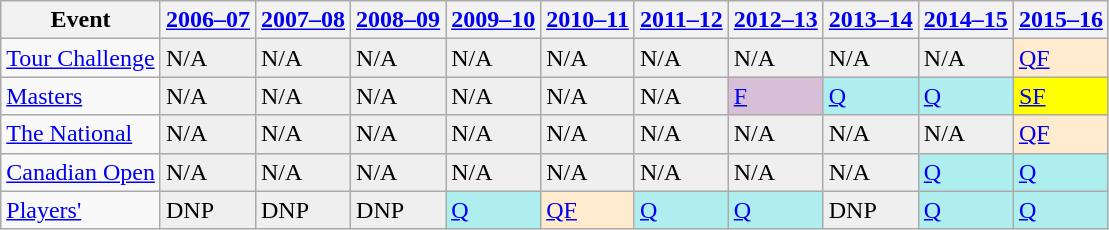<table class="wikitable" border="1">
<tr>
<th>Event</th>
<th><a href='#'>2006–07</a></th>
<th><a href='#'>2007–08</a></th>
<th><a href='#'>2008–09</a></th>
<th><a href='#'>2009–10</a></th>
<th><a href='#'>2010–11</a></th>
<th><a href='#'>2011–12</a></th>
<th><a href='#'>2012–13</a></th>
<th><a href='#'>2013–14</a></th>
<th><a href='#'>2014–15</a></th>
<th><a href='#'>2015–16</a></th>
</tr>
<tr>
<td><a href='#'>Tour Challenge</a></td>
<td style="background:#EFEFEF;">N/A</td>
<td style="background:#EFEFEF;">N/A</td>
<td style="background:#EFEFEF;">N/A</td>
<td style="background:#EFEFEF;">N/A</td>
<td style="background:#EFEFEF;">N/A</td>
<td style="background:#EFEFEF;">N/A</td>
<td style="background:#EFEFEF;">N/A</td>
<td style="background:#EFEFEF;">N/A</td>
<td style="background:#EFEFEF;">N/A</td>
<td style="background:#ffebcd;"><a href='#'>QF</a></td>
</tr>
<tr>
<td><a href='#'>Masters</a></td>
<td style="background:#EFEFEF;">N/A</td>
<td style="background:#EFEFEF;">N/A</td>
<td style="background:#EFEFEF;">N/A</td>
<td style="background:#EFEFEF;">N/A</td>
<td style="background:#EFEFEF;">N/A</td>
<td style="background:#EFEFEF;">N/A</td>
<td style="background:#D8BFD8;"><a href='#'>F</a></td>
<td style="background:#afeeee;"><a href='#'>Q</a></td>
<td style="background:#afeeee;"><a href='#'>Q</a></td>
<td style="background:yellow;"><a href='#'>SF</a></td>
</tr>
<tr>
<td><a href='#'>The National</a></td>
<td style="background:#EFEFEF;">N/A</td>
<td style="background:#EFEFEF;">N/A</td>
<td style="background:#EFEFEF;">N/A</td>
<td style="background:#EFEFEF;">N/A</td>
<td style="background:#EFEFEF;">N/A</td>
<td style="background:#EFEFEF;">N/A</td>
<td style="background:#EFEFEF;">N/A</td>
<td style="background:#EFEFEF;">N/A</td>
<td style="background:#EFEFEF;">N/A</td>
<td style="background:#ffebcd;"><a href='#'>QF</a></td>
</tr>
<tr>
<td><a href='#'>Canadian Open</a></td>
<td style="background:#EFEFEF;">N/A</td>
<td style="background:#EFEFEF;">N/A</td>
<td style="background:#EFEFEF;">N/A</td>
<td style="background:#EFEFEF;">N/A</td>
<td style="background:#EFEFEF;">N/A</td>
<td style="background:#EFEFEF;">N/A</td>
<td style="background:#EFEFEF;">N/A</td>
<td style="background:#EFEFEF;">N/A</td>
<td style="background:#afeeee;"><a href='#'>Q</a></td>
<td style="background:#afeeee;"><a href='#'>Q</a></td>
</tr>
<tr>
<td><a href='#'>Players'</a></td>
<td style="background:#EFEFEF;">DNP</td>
<td style="background:#EFEFEF;">DNP</td>
<td style="background:#EFEFEF;">DNP</td>
<td style="background:#afeeee;"><a href='#'>Q</a></td>
<td style="background:#ffebcd;"><a href='#'>QF</a></td>
<td style="background:#afeeee;"><a href='#'>Q</a></td>
<td style="background:#afeeee;"><a href='#'>Q</a></td>
<td style="background:#EFEFEF;">DNP</td>
<td style="background:#afeeee;"><a href='#'>Q</a></td>
<td style="background:#afeeee;"><a href='#'>Q</a></td>
</tr>
</table>
